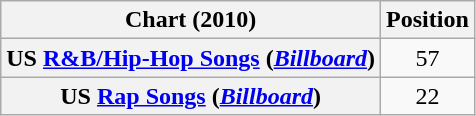<table class="wikitable sortable plainrowheaders">
<tr>
<th scope="col">Chart (2010)</th>
<th scope="col">Position</th>
</tr>
<tr>
<th scope="row">US <a href='#'>R&B/Hip-Hop Songs</a> (<a href='#'><em>Billboard</em></a>)</th>
<td style="text-align:center;">57</td>
</tr>
<tr>
<th scope="row">US <a href='#'>Rap Songs</a> (<a href='#'><em>Billboard</em></a>)</th>
<td style="text-align:center;">22</td>
</tr>
</table>
